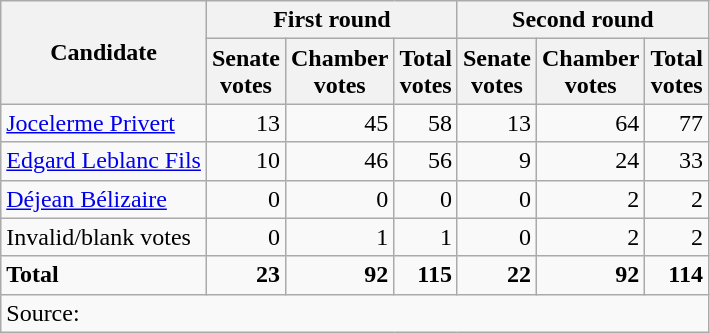<table class=wikitable style=text-align:right>
<tr>
<th rowspan=2>Candidate</th>
<th colspan=3>First round</th>
<th colspan=3>Second round</th>
</tr>
<tr>
<th>Senate<br>votes</th>
<th>Chamber<br>votes</th>
<th>Total<br>votes</th>
<th>Senate<br>votes</th>
<th>Chamber<br>votes</th>
<th>Total<br>votes</th>
</tr>
<tr>
<td align=left><a href='#'>Jocelerme Privert</a></td>
<td>13</td>
<td>45</td>
<td>58</td>
<td>13</td>
<td>64</td>
<td>77</td>
</tr>
<tr>
<td align=left><a href='#'>Edgard Leblanc Fils</a></td>
<td>10</td>
<td>46</td>
<td>56</td>
<td>9</td>
<td>24</td>
<td>33</td>
</tr>
<tr>
<td align=left><a href='#'>Déjean Bélizaire</a></td>
<td>0</td>
<td>0</td>
<td>0</td>
<td>0</td>
<td>2</td>
<td>2</td>
</tr>
<tr>
<td align=left>Invalid/blank votes</td>
<td>0</td>
<td>1</td>
<td>1</td>
<td>0</td>
<td>2</td>
<td>2</td>
</tr>
<tr>
<td align=left><strong>Total</strong></td>
<td><strong>23</strong></td>
<td><strong>92</strong></td>
<td><strong>115</strong></td>
<td><strong>22</strong></td>
<td><strong>92</strong></td>
<td><strong>114</strong></td>
</tr>
<tr>
<td align=left colspan=7>Source: </td>
</tr>
</table>
